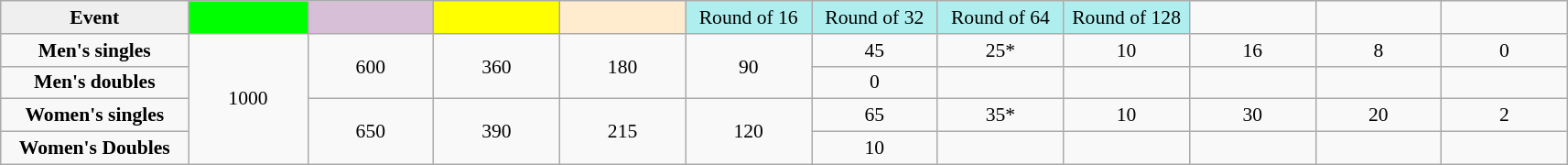<table class=wikitable style=font-size:90%;text-align:center>
<tr>
<td style="width:130px; background:#efefef;"><strong>Event</strong></td>
<td style="width:80px; background:lime;"></td>
<td style="width:85px; background:thistle;"></td>
<td style="width:85px; background:#ff0;"></td>
<td style="width:85px; background:#ffebcd;"></td>
<td style="width:85px; background:#afeeee;">Round of 16</td>
<td style="width:85px; background:#afeeee;">Round of 32</td>
<td style="width:85px; background:#afeeee;">Round of 64</td>
<td style="width:85px; background:#afeeee;">Round of 128</td>
<td width=85></td>
<td width=85></td>
<td width=85></td>
</tr>
<tr>
<th style="background:#f8f8f8;">Men's singles</th>
<td rowspan=4>1000</td>
<td rowspan=2>600</td>
<td rowspan=2>360</td>
<td rowspan=2>180</td>
<td rowspan=2>90</td>
<td>45</td>
<td>25*</td>
<td>10</td>
<td>16</td>
<td>8</td>
<td>0</td>
</tr>
<tr>
<th style="background:#f8f8f8;">Men's doubles</th>
<td>0</td>
<td></td>
<td></td>
<td></td>
<td></td>
<td></td>
</tr>
<tr>
<th style="background:#f8f8f8;">Women's singles</th>
<td rowspan=2>650</td>
<td rowspan=2>390</td>
<td rowspan=2>215</td>
<td rowspan=2>120</td>
<td>65</td>
<td>35*</td>
<td>10</td>
<td>30</td>
<td>20</td>
<td>2</td>
</tr>
<tr>
<th style="background:#f8f8f8;">Women's Doubles</th>
<td>10</td>
<td></td>
<td></td>
<td></td>
<td></td>
<td></td>
</tr>
</table>
